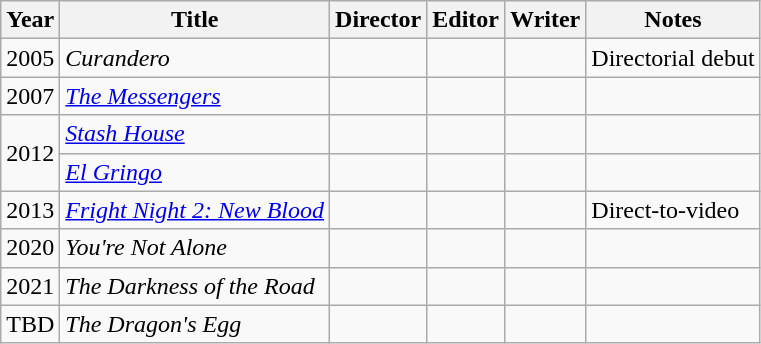<table class="wikitable sortable">
<tr>
<th>Year</th>
<th>Title</th>
<th>Director</th>
<th>Editor</th>
<th>Writer</th>
<th>Notes</th>
</tr>
<tr>
<td>2005</td>
<td><em>Curandero</em></td>
<td></td>
<td></td>
<td></td>
<td>Directorial debut</td>
</tr>
<tr>
<td>2007</td>
<td><em><a href='#'>The Messengers</a></em></td>
<td></td>
<td></td>
<td></td>
<td></td>
</tr>
<tr>
<td rowspan="2">2012</td>
<td><em><a href='#'>Stash House</a></em></td>
<td></td>
<td></td>
<td></td>
<td></td>
</tr>
<tr>
<td><em><a href='#'>El Gringo</a></em></td>
<td></td>
<td></td>
<td></td>
<td></td>
</tr>
<tr>
<td>2013</td>
<td><em><a href='#'>Fright Night 2: New Blood</a></em></td>
<td></td>
<td></td>
<td></td>
<td>Direct-to-video</td>
</tr>
<tr>
<td rowspan="1">2020</td>
<td><em>You're Not Alone</em></td>
<td></td>
<td></td>
<td></td>
<td></td>
</tr>
<tr>
<td rowspan="1">2021</td>
<td><em>The Darkness of the Road</em></td>
<td></td>
<td></td>
<td></td>
<td></td>
</tr>
<tr>
<td rowspan="1">TBD</td>
<td><em>The Dragon's Egg</em></td>
<td></td>
<td></td>
<td></td>
<td></td>
</tr>
</table>
